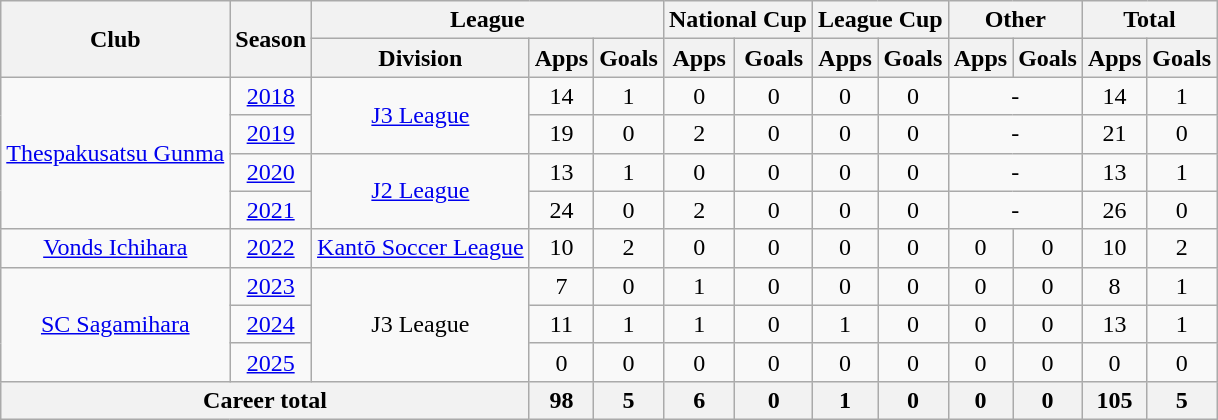<table class="wikitable" style="text-align: center">
<tr>
<th rowspan="2">Club</th>
<th rowspan="2">Season</th>
<th colspan="3">League</th>
<th colspan="2">National Cup</th>
<th colspan="2">League Cup</th>
<th colspan="2">Other</th>
<th colspan="2">Total</th>
</tr>
<tr>
<th>Division</th>
<th>Apps</th>
<th>Goals</th>
<th>Apps</th>
<th>Goals</th>
<th>Apps</th>
<th>Goals</th>
<th>Apps</th>
<th>Goals</th>
<th>Apps</th>
<th>Goals</th>
</tr>
<tr>
<td rowspan="4"><a href='#'>Thespakusatsu Gunma</a></td>
<td><a href='#'>2018</a></td>
<td rowspan="2"><a href='#'>J3 League</a></td>
<td>14</td>
<td>1</td>
<td>0</td>
<td>0</td>
<td>0</td>
<td>0</td>
<td colspan=2>-</td>
<td>14</td>
<td>1</td>
</tr>
<tr>
<td><a href='#'>2019</a></td>
<td>19</td>
<td>0</td>
<td>2</td>
<td>0</td>
<td>0</td>
<td>0</td>
<td colspan=2>-</td>
<td>21</td>
<td>0</td>
</tr>
<tr>
<td><a href='#'>2020</a></td>
<td rowspan="2"><a href='#'>J2 League</a></td>
<td>13</td>
<td>1</td>
<td>0</td>
<td>0</td>
<td>0</td>
<td>0</td>
<td colspan=2>-</td>
<td>13</td>
<td>1</td>
</tr>
<tr>
<td><a href='#'>2021</a></td>
<td>24</td>
<td>0</td>
<td>2</td>
<td>0</td>
<td>0</td>
<td>0</td>
<td colspan=2>-</td>
<td>26</td>
<td>0</td>
</tr>
<tr>
<td><a href='#'>Vonds Ichihara</a></td>
<td><a href='#'>2022</a></td>
<td><a href='#'>Kantō Soccer League</a></td>
<td>10</td>
<td>2</td>
<td>0</td>
<td>0</td>
<td>0</td>
<td>0</td>
<td>0</td>
<td>0</td>
<td>10</td>
<td>2</td>
</tr>
<tr>
<td rowspan="3"><a href='#'>SC Sagamihara</a></td>
<td><a href='#'>2023</a></td>
<td rowspan="3">J3 League</td>
<td>7</td>
<td>0</td>
<td>1</td>
<td>0</td>
<td>0</td>
<td>0</td>
<td>0</td>
<td>0</td>
<td>8</td>
<td>1</td>
</tr>
<tr>
<td><a href='#'>2024</a></td>
<td>11</td>
<td>1</td>
<td>1</td>
<td>0</td>
<td>1</td>
<td>0</td>
<td>0</td>
<td>0</td>
<td>13</td>
<td>1</td>
</tr>
<tr>
<td><a href='#'>2025</a></td>
<td>0</td>
<td>0</td>
<td>0</td>
<td>0</td>
<td>0</td>
<td>0</td>
<td>0</td>
<td>0</td>
<td>0</td>
<td>0</td>
</tr>
<tr>
<th colspan=3>Career total</th>
<th>98</th>
<th>5</th>
<th>6</th>
<th>0</th>
<th>1</th>
<th>0</th>
<th>0</th>
<th>0</th>
<th>105</th>
<th>5</th>
</tr>
</table>
